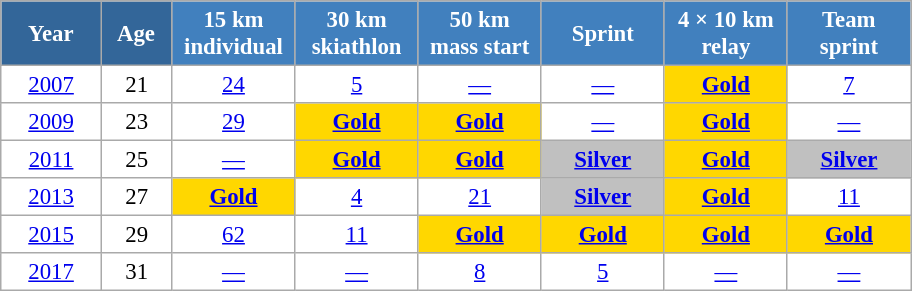<table class="wikitable" style="font-size:95%; text-align:center; border:grey solid 1px; border-collapse:collapse; background:#ffffff;">
<tr>
<th style="background-color:#369; color:white; width:60px;"> Year </th>
<th style="background-color:#369; color:white; width:40px;"> Age </th>
<th style="background-color:#4180be; color:white; width:75px;"> 15 km <br> individual </th>
<th style="background-color:#4180be; color:white; width:75px;"> 30 km <br> skiathlon </th>
<th style="background-color:#4180be; color:white; width:75px;"> 50 km <br> mass start </th>
<th style="background-color:#4180be; color:white; width:75px;"> Sprint </th>
<th style="background-color:#4180be; color:white; width:75px;"> 4 × 10 km <br> relay </th>
<th style="background-color:#4180be; color:white; width:75px;"> Team <br> sprint </th>
</tr>
<tr>
<td><a href='#'>2007</a></td>
<td>21</td>
<td><a href='#'>24</a></td>
<td><a href='#'>5</a></td>
<td><a href='#'>—</a></td>
<td><a href='#'>—</a></td>
<td style="background-color: gold;"><a href='#'><strong>Gold</strong></a></td>
<td><a href='#'>7</a></td>
</tr>
<tr>
<td><a href='#'>2009</a></td>
<td>23</td>
<td><a href='#'>29</a></td>
<td style="background-color: gold;"><a href='#'><strong>Gold</strong></a></td>
<td style="background-color: gold;"><a href='#'><strong>Gold</strong></a></td>
<td><a href='#'>—</a></td>
<td style="background-color: gold;"><a href='#'><strong>Gold</strong></a></td>
<td><a href='#'>—</a></td>
</tr>
<tr>
<td><a href='#'>2011</a></td>
<td>25</td>
<td><a href='#'>—</a></td>
<td style="background-color: gold;"><a href='#'><strong>Gold</strong></a></td>
<td style="background-color: gold;"><a href='#'><strong>Gold</strong></a></td>
<td style="background-color: silver;"><a href='#'><strong>Silver</strong></a></td>
<td style="background-color: gold;"><a href='#'><strong>Gold</strong></a></td>
<td style="background-color: silver;"><a href='#'><strong>Silver</strong></a></td>
</tr>
<tr>
<td><a href='#'>2013</a></td>
<td>27</td>
<td style="background-color: gold;"><a href='#'><strong>Gold</strong></a></td>
<td><a href='#'>4</a></td>
<td><a href='#'>21</a></td>
<td style="background-color: silver;"><a href='#'><strong>Silver</strong></a></td>
<td style="background-color: gold;"><a href='#'><strong>Gold</strong></a></td>
<td><a href='#'>11</a></td>
</tr>
<tr>
<td><a href='#'>2015</a></td>
<td>29</td>
<td><a href='#'>62</a></td>
<td><a href='#'>11</a></td>
<td style="background-color: gold;"><a href='#'><strong>Gold</strong></a></td>
<td style="background-color: gold;"><a href='#'><strong>Gold</strong></a></td>
<td style="background-color: gold;"><a href='#'><strong>Gold</strong></a></td>
<td style="background-color: gold;"><a href='#'><strong>Gold</strong></a></td>
</tr>
<tr>
<td><a href='#'>2017</a></td>
<td>31</td>
<td><a href='#'>—</a></td>
<td><a href='#'>—</a></td>
<td><a href='#'>8</a></td>
<td><a href='#'>5</a></td>
<td><a href='#'>—</a></td>
<td><a href='#'>—</a></td>
</tr>
</table>
